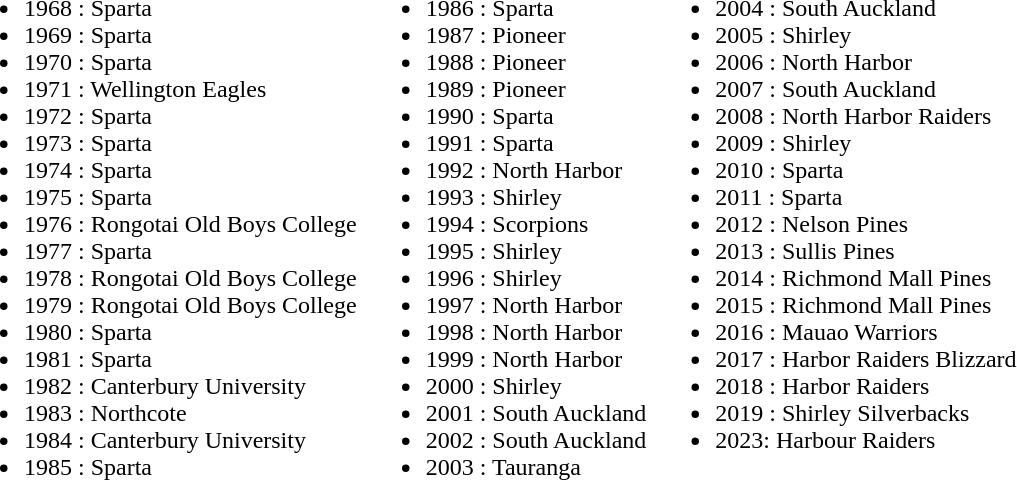<table border="0" cellpadding="2">
<tr valign="top">
<td><br><ul><li>1968 : Sparta</li><li>1969 : Sparta</li><li>1970 : Sparta</li><li>1971 : Wellington Eagles</li><li>1972 : Sparta</li><li>1973 : Sparta</li><li>1974 : Sparta</li><li>1975 : Sparta</li><li>1976 : Rongotai Old Boys College</li><li>1977 : Sparta</li><li>1978 : Rongotai Old Boys College</li><li>1979 : Rongotai Old Boys College</li><li>1980 : Sparta</li><li>1981 : Sparta</li><li>1982 : Canterbury University</li><li>1983 : Northcote</li><li>1984 : Canterbury University</li><li>1985 : Sparta</li></ul></td>
<td><br><ul><li>1986 : Sparta</li><li>1987 : Pioneer</li><li>1988 : Pioneer</li><li>1989 : Pioneer</li><li>1990 : Sparta</li><li>1991 : Sparta</li><li>1992 : North Harbor</li><li>1993 : Shirley</li><li>1994 : Scorpions</li><li>1995 : Shirley</li><li>1996 : Shirley</li><li>1997 : North Harbor</li><li>1998 : North Harbor</li><li>1999 : North Harbor</li><li>2000 : Shirley</li><li>2001 : South Auckland</li><li>2002 : South Auckland</li><li>2003 : Tauranga</li></ul></td>
<td><br><ul><li>2004 : South Auckland</li><li>2005 : Shirley</li><li>2006 : North Harbor</li><li>2007 : South Auckland</li><li>2008 : North Harbor Raiders</li><li>2009 : Shirley</li><li>2010 : Sparta</li><li>2011 : Sparta</li><li>2012 : Nelson Pines</li><li>2013 : Sullis Pines</li><li>2014 : Richmond Mall Pines</li><li>2015 : Richmond Mall Pines</li><li>2016 : Mauao Warriors</li><li>2017 : Harbor Raiders Blizzard</li><li>2018 : Harbor Raiders</li><li>2019 : Shirley Silverbacks</li><li>2023: Harbour Raiders</li></ul></td>
</tr>
</table>
